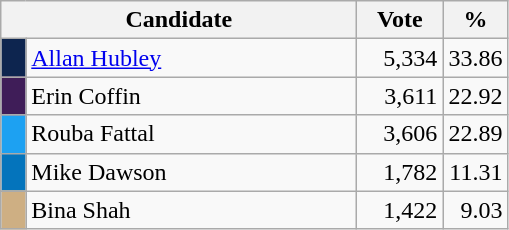<table class="wikitable">
<tr>
<th bgcolor="#DDDDFF" width="230px" colspan="2">Candidate</th>
<th bgcolor="#DDDDFF" width="50px">Vote</th>
<th bgcolor="#DDDDFF" width="30px">%</th>
</tr>
<tr>
<td style="background-color:#0d254f;"></td>
<td style="text-align:left;"><a href='#'>Allan Hubley</a></td>
<td style="text-align:right;">5,334</td>
<td style="text-align:right;">33.86</td>
</tr>
<tr>
<td style="background-color:#3F1D58;"></td>
<td style="text-align:left;">Erin Coffin</td>
<td style="text-align:right;">3,611</td>
<td style="text-align:right;">22.92</td>
</tr>
<tr>
<td style="background-color:#1DA1F2;"></td>
<td style="text-align:left;">Rouba Fattal</td>
<td style="text-align:right;">3,606</td>
<td style="text-align:right;">22.89</td>
</tr>
<tr>
<td style="background-color:#0474BC;"></td>
<td style="text-align:left;">Mike Dawson</td>
<td style="text-align:right;">1,782</td>
<td style="text-align:right;">11.31</td>
</tr>
<tr>
<td style="background-color:#CEAF83;"></td>
<td style="text-align:left;">Bina Shah</td>
<td style="text-align:right;">1,422</td>
<td style="text-align:right;">9.03</td>
</tr>
</table>
